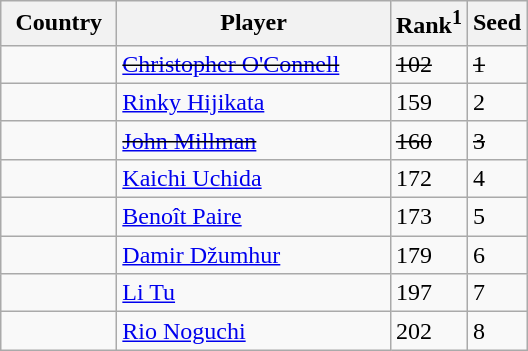<table class="sortable wikitable">
<tr>
<th width="70">Country</th>
<th width="175">Player</th>
<th>Rank<sup>1</sup></th>
<th>Seed</th>
</tr>
<tr>
<td><s></s></td>
<td><s><a href='#'>Christopher O'Connell</a></s></td>
<td><s>102</s></td>
<td><s>1</s></td>
</tr>
<tr>
<td></td>
<td><a href='#'>Rinky Hijikata</a></td>
<td>159</td>
<td>2</td>
</tr>
<tr>
<td><s></s></td>
<td><s><a href='#'>John Millman</a></s></td>
<td><s>160</s></td>
<td><s>3</s></td>
</tr>
<tr>
<td></td>
<td><a href='#'>Kaichi Uchida</a></td>
<td>172</td>
<td>4</td>
</tr>
<tr>
<td></td>
<td><a href='#'>Benoît Paire</a></td>
<td>173</td>
<td>5</td>
</tr>
<tr>
<td></td>
<td><a href='#'>Damir Džumhur</a></td>
<td>179</td>
<td>6</td>
</tr>
<tr>
<td></td>
<td><a href='#'>Li Tu</a></td>
<td>197</td>
<td>7</td>
</tr>
<tr>
<td></td>
<td><a href='#'>Rio Noguchi</a></td>
<td>202</td>
<td>8</td>
</tr>
</table>
